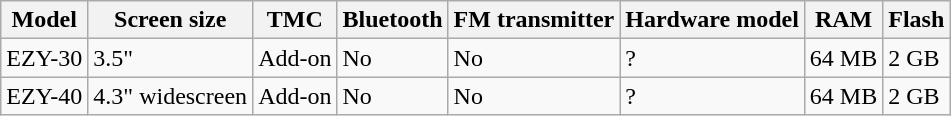<table class="wikitable">
<tr>
<th>Model</th>
<th>Screen size</th>
<th>TMC</th>
<th>Bluetooth</th>
<th>FM transmitter</th>
<th>Hardware model</th>
<th>RAM</th>
<th>Flash</th>
</tr>
<tr>
<td>EZY-30</td>
<td>3.5"</td>
<td>Add-on</td>
<td>No</td>
<td>No</td>
<td>?</td>
<td>64 MB</td>
<td>2 GB</td>
</tr>
<tr>
<td>EZY-40</td>
<td>4.3" widescreen</td>
<td>Add-on</td>
<td>No</td>
<td>No</td>
<td>?</td>
<td>64 MB</td>
<td>2 GB</td>
</tr>
</table>
